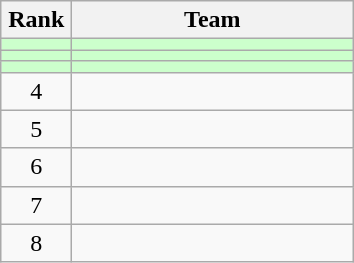<table class="wikitable" style="text-align: center;">
<tr>
<th width=40>Rank</th>
<th width=180>Team</th>
</tr>
<tr bgcolor=#CCFFCC>
<td></td>
<td style="text-align:left;"></td>
</tr>
<tr bgcolor=#CCFFCC>
<td></td>
<td style="text-align:left;"></td>
</tr>
<tr bgcolor=#CCFFCC>
<td></td>
<td style="text-align:left;"></td>
</tr>
<tr>
<td>4</td>
<td style="text-align:left;"></td>
</tr>
<tr>
<td>5</td>
<td style="text-align:left;"></td>
</tr>
<tr>
<td>6</td>
<td style="text-align:left;"></td>
</tr>
<tr>
<td>7</td>
<td style="text-align:left;"></td>
</tr>
<tr>
<td>8</td>
<td style="text-align:left;"></td>
</tr>
</table>
